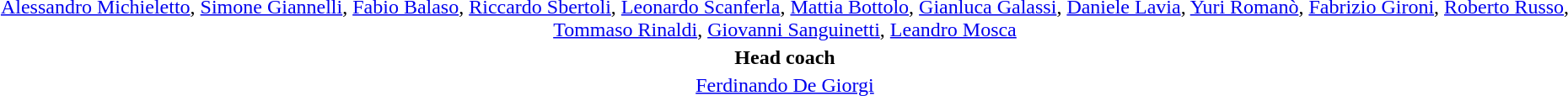<table style="text-align: center; margin-top: 2em; margin-left: a8uto; margin-right: auto">
<tr>
<td><a href='#'>Alessandro Michieletto</a>, <a href='#'>Simone Giannelli</a>, <a href='#'>Fabio Balaso</a>, <a href='#'>Riccardo Sbertoli</a>, <a href='#'>Leonardo Scanferla</a>, <a href='#'>Mattia Bottolo</a>, <a href='#'>Gianluca Galassi</a>, <a href='#'>Daniele Lavia</a>, <a href='#'>Yuri Romanò</a>, <a href='#'>Fabrizio Gironi</a>, <a href='#'>Roberto Russo</a>, <a href='#'>Tommaso Rinaldi</a>, <a href='#'>Giovanni Sanguinetti</a>, <a href='#'>Leandro Mosca</a></td>
</tr>
<tr>
<td><strong>Head coach</strong></td>
</tr>
<tr>
<td><a href='#'>Ferdinando De Giorgi</a></td>
</tr>
</table>
